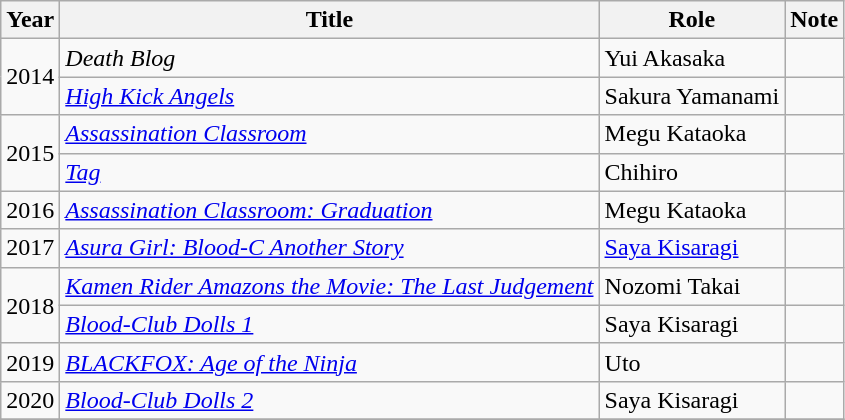<table class="wikitable">
<tr>
<th>Year</th>
<th>Title</th>
<th>Role</th>
<th>Note</th>
</tr>
<tr>
<td rowspan="2">2014</td>
<td><em>Death Blog</em></td>
<td>Yui Akasaka</td>
<td></td>
</tr>
<tr>
<td><em><a href='#'>High Kick Angels</a></em></td>
<td>Sakura Yamanami</td>
<td></td>
</tr>
<tr>
<td rowspan="2">2015</td>
<td><em><a href='#'>Assassination Classroom</a></em></td>
<td>Megu Kataoka</td>
<td></td>
</tr>
<tr>
<td><em><a href='#'>Tag</a></em></td>
<td>Chihiro</td>
<td></td>
</tr>
<tr>
<td>2016</td>
<td><em><a href='#'>Assassination Classroom: Graduation</a></em></td>
<td>Megu Kataoka</td>
<td></td>
</tr>
<tr>
<td>2017</td>
<td><em><a href='#'>Asura Girl: Blood-C Another Story</a></em></td>
<td><a href='#'>Saya Kisaragi</a></td>
<td></td>
</tr>
<tr>
<td rowspan="2">2018</td>
<td><em><a href='#'>Kamen Rider Amazons the Movie: The Last Judgement</a></em></td>
<td>Nozomi Takai</td>
<td></td>
</tr>
<tr>
<td><em><a href='#'>Blood-Club Dolls 1</a></em></td>
<td>Saya Kisaragi</td>
<td></td>
</tr>
<tr>
<td>2019</td>
<td><em><a href='#'>BLACKFOX: Age of the Ninja</a></em></td>
<td>Uto</td>
<td></td>
</tr>
<tr>
<td>2020</td>
<td><em><a href='#'>Blood-Club Dolls 2</a></em></td>
<td>Saya Kisaragi</td>
<td></td>
</tr>
<tr>
</tr>
</table>
